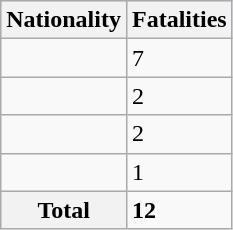<table class="wikitable" align=left>
<tr style="background:#ccf;">
<th>Nationality</th>
<th>Fatalities</th>
</tr>
<tr>
<td></td>
<td>7</td>
</tr>
<tr>
<td></td>
<td>2</td>
</tr>
<tr>
<td></td>
<td>2</td>
</tr>
<tr>
<td></td>
<td>1</td>
</tr>
<tr>
<th>Total</th>
<td><strong>12</strong></td>
</tr>
</table>
